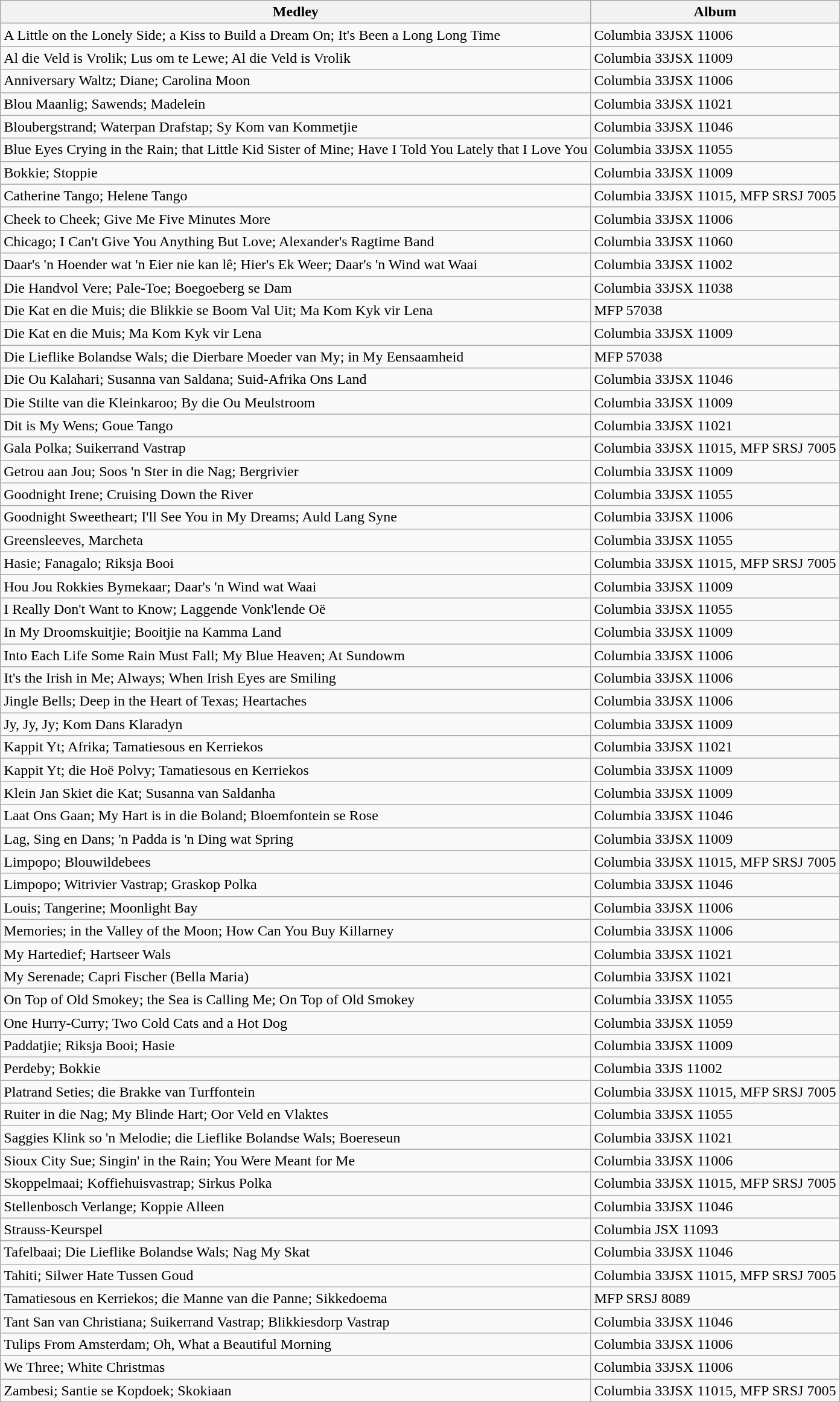<table class="wikitable">
<tr>
<th>Medley</th>
<th>Album</th>
</tr>
<tr>
<td>A Little on the Lonely Side; a Kiss to Build a Dream On; It's Been a Long Long Time</td>
<td>Columbia 33JSX 11006</td>
</tr>
<tr>
<td>Al die Veld is Vrolik; Lus om te Lewe; Al die Veld is Vrolik</td>
<td>Columbia 33JSX 11009</td>
</tr>
<tr>
<td>Anniversary Waltz; Diane; Carolina Moon</td>
<td>Columbia 33JSX 11006</td>
</tr>
<tr>
<td>Blou Maanlig; Sawends; Madelein</td>
<td>Columbia 33JSX 11021</td>
</tr>
<tr>
<td>Bloubergstrand; Waterpan Drafstap; Sy Kom van Kommetjie</td>
<td>Columbia 33JSX 11046</td>
</tr>
<tr>
<td>Blue Eyes Crying in the Rain; that Little Kid Sister of Mine; Have I Told You Lately that I Love You</td>
<td>Columbia 33JSX 11055</td>
</tr>
<tr>
<td>Bokkie; Stoppie</td>
<td>Columbia 33JSX 11009</td>
</tr>
<tr>
<td>Catherine Tango; Helene Tango</td>
<td>Columbia 33JSX 11015, MFP SRSJ 7005</td>
</tr>
<tr>
<td>Cheek to Cheek; Give Me Five Minutes More</td>
<td>Columbia 33JSX 11006</td>
</tr>
<tr>
<td>Chicago; I Can't Give You Anything But Love; Alexander's Ragtime Band</td>
<td>Columbia 33JSX 11060</td>
</tr>
<tr>
<td>Daar's 'n Hoender wat 'n Eier nie kan lê; Hier's Ek Weer; Daar's 'n Wind wat Waai</td>
<td>Columbia 33JSX 11002</td>
</tr>
<tr>
<td>Die Handvol Vere; Pale-Toe; Boegoeberg se Dam</td>
<td>Columbia 33JSX 11038</td>
</tr>
<tr>
<td>Die Kat en die Muis; die Blikkie se Boom Val Uit; Ma Kom Kyk vir Lena</td>
<td>MFP 57038</td>
</tr>
<tr>
<td>Die Kat en die Muis; Ma Kom Kyk vir Lena</td>
<td>Columbia 33JSX 11009</td>
</tr>
<tr>
<td>Die Lieflike Bolandse Wals; die Dierbare Moeder van My; in My Eensaamheid</td>
<td>MFP 57038</td>
</tr>
<tr>
<td>Die Ou Kalahari; Susanna van Saldana; Suid-Afrika Ons Land</td>
<td>Columbia 33JSX 11046</td>
</tr>
<tr>
<td>Die Stilte van die Kleinkaroo; By die Ou Meulstroom</td>
<td>Columbia 33JSX 11009</td>
</tr>
<tr>
<td>Dit is My Wens; Goue Tango</td>
<td>Columbia 33JSX 11021</td>
</tr>
<tr>
<td>Gala Polka; Suikerrand Vastrap</td>
<td>Columbia 33JSX 11015, MFP SRSJ 7005</td>
</tr>
<tr>
<td>Getrou aan Jou; Soos 'n Ster in die Nag; Bergrivier</td>
<td>Columbia 33JSX 11009</td>
</tr>
<tr>
<td>Goodnight Irene; Cruising Down the River</td>
<td>Columbia 33JSX 11055</td>
</tr>
<tr>
<td>Goodnight Sweetheart; I'll See You in My Dreams; Auld Lang Syne</td>
<td>Columbia 33JSX 11006</td>
</tr>
<tr>
<td>Greensleeves, Marcheta</td>
<td>Columbia 33JSX 11055</td>
</tr>
<tr>
<td>Hasie; Fanagalo; Riksja Booi</td>
<td>Columbia 33JSX 11015, MFP SRSJ 7005</td>
</tr>
<tr>
<td>Hou Jou Rokkies Bymekaar; Daar's 'n Wind wat Waai</td>
<td>Columbia 33JSX 11009</td>
</tr>
<tr>
<td>I Really Don't Want to Know; Laggende Vonk'lende Oë</td>
<td>Columbia 33JSX 11055</td>
</tr>
<tr>
<td>In My Droomskuitjie; Booitjie na Kamma Land</td>
<td>Columbia 33JSX 11009</td>
</tr>
<tr>
<td>Into Each Life Some Rain Must Fall; My Blue Heaven; At Sundowm</td>
<td>Columbia 33JSX 11006</td>
</tr>
<tr>
<td>It's the Irish in Me; Always; When Irish Eyes are Smiling</td>
<td>Columbia 33JSX 11006</td>
</tr>
<tr>
<td>Jingle Bells; Deep in the Heart of Texas; Heartaches</td>
<td>Columbia 33JSX 11006</td>
</tr>
<tr>
<td>Jy, Jy, Jy; Kom Dans Klaradyn</td>
<td>Columbia 33JSX 11009</td>
</tr>
<tr>
<td>Kappit Yt; Afrika; Tamatiesous en Kerriekos</td>
<td>Columbia 33JSX 11021</td>
</tr>
<tr>
<td>Kappit Yt; die Hoë Polvy; Tamatiesous en Kerriekos</td>
<td>Columbia 33JSX 11009</td>
</tr>
<tr>
<td>Klein Jan Skiet die Kat; Susanna van Saldanha</td>
<td>Columbia 33JSX 11009</td>
</tr>
<tr>
<td>Laat Ons Gaan; My Hart is in die Boland; Bloemfontein se Rose</td>
<td>Columbia 33JSX 11046</td>
</tr>
<tr>
<td>Lag, Sing en Dans; 'n Padda is 'n Ding wat Spring</td>
<td>Columbia 33JSX 11009</td>
</tr>
<tr>
<td>Limpopo; Blouwildebees</td>
<td>Columbia 33JSX 11015, MFP SRSJ 7005</td>
</tr>
<tr>
<td>Limpopo; Witrivier Vastrap; Graskop Polka</td>
<td>Columbia 33JSX 11046</td>
</tr>
<tr>
<td>Louis; Tangerine; Moonlight Bay</td>
<td>Columbia 33JSX 11006</td>
</tr>
<tr>
<td>Memories; in the Valley of the Moon; How Can You Buy Killarney</td>
<td>Columbia 33JSX 11006</td>
</tr>
<tr>
<td>My Hartedief; Hartseer Wals</td>
<td>Columbia 33JSX 11021</td>
</tr>
<tr>
<td>My Serenade; Capri Fischer (Bella Maria)</td>
<td>Columbia 33JSX 11021</td>
</tr>
<tr>
<td>On Top of Old Smokey; the Sea is Calling Me; On Top of Old Smokey</td>
<td>Columbia 33JSX 11055</td>
</tr>
<tr>
<td>One Hurry-Curry; Two Cold Cats and a Hot Dog</td>
<td>Columbia 33JSX 11059</td>
</tr>
<tr>
<td>Paddatjie; Riksja Booi; Hasie</td>
<td>Columbia 33JSX 11009</td>
</tr>
<tr>
<td>Perdeby; Bokkie</td>
<td>Columbia 33JS 11002</td>
</tr>
<tr>
<td>Platrand Seties; die Brakke van Turffontein</td>
<td>Columbia 33JSX 11015, MFP SRSJ 7005</td>
</tr>
<tr>
<td>Ruiter in die Nag; My Blinde Hart; Oor Veld en Vlaktes</td>
<td>Columbia 33JSX 11055</td>
</tr>
<tr>
<td>Saggies Klink so 'n Melodie; die Lieflike Bolandse Wals; Boereseun</td>
<td>Columbia 33JSX 11021</td>
</tr>
<tr>
<td>Sioux City Sue; Singin' in the Rain; You Were Meant for Me</td>
<td>Columbia 33JSX 11006</td>
</tr>
<tr>
<td>Skoppelmaai; Koffiehuisvastrap; Sirkus Polka</td>
<td>Columbia 33JSX 11015, MFP SRSJ 7005</td>
</tr>
<tr>
<td>Stellenbosch Verlange; Koppie Alleen</td>
<td>Columbia 33JSX 11046</td>
</tr>
<tr>
<td>Strauss-Keurspel</td>
<td>Columbia JSX 11093</td>
</tr>
<tr>
<td>Tafelbaai; Die Lieflike Bolandse Wals; Nag My Skat</td>
<td>Columbia 33JSX 11046</td>
</tr>
<tr>
<td>Tahiti; Silwer Hate Tussen Goud</td>
<td>Columbia 33JSX 11015, MFP SRSJ 7005</td>
</tr>
<tr>
<td>Tamatiesous en Kerriekos; die Manne van die Panne; Sikkedoema</td>
<td>MFP SRSJ 8089</td>
</tr>
<tr>
<td>Tant San van Christiana; Suikerrand Vastrap; Blikkiesdorp Vastrap</td>
<td>Columbia 33JSX 11046</td>
</tr>
<tr>
<td>Tulips From Amsterdam; Oh, What a Beautiful Morning</td>
<td>Columbia 33JSX 11006</td>
</tr>
<tr>
<td>We Three; White Christmas</td>
<td>Columbia 33JSX 11006</td>
</tr>
<tr>
<td>Zambesi; Santie se Kopdoek; Skokiaan</td>
<td>Columbia 33JSX 11015, MFP SRSJ 7005</td>
</tr>
</table>
